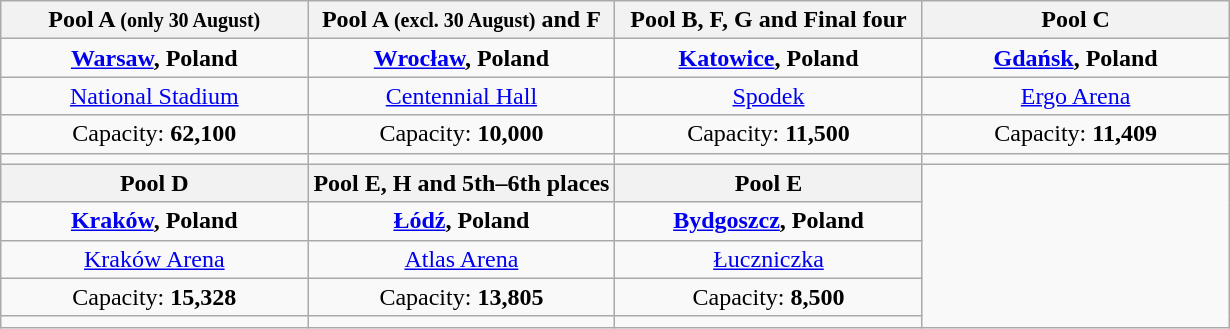<table class="wikitable" style="text-align:center">
<tr>
<th width=25%>Pool A <small>(only 30 August)</small></th>
<th width=25%>Pool A <small>(excl. 30 August)</small> and F</th>
<th width=25%>Pool B, F, G and Final four</th>
<th width=25%>Pool C</th>
</tr>
<tr>
<td> <strong><a href='#'>Warsaw</a>, Poland</strong></td>
<td> <strong><a href='#'>Wrocław</a>, Poland</strong></td>
<td> <strong><a href='#'>Katowice</a>, Poland</strong></td>
<td> <strong><a href='#'>Gdańsk</a>, Poland</strong></td>
</tr>
<tr>
<td><a href='#'>National Stadium</a></td>
<td><a href='#'>Centennial Hall</a></td>
<td><a href='#'>Spodek</a></td>
<td><a href='#'>Ergo Arena</a></td>
</tr>
<tr>
<td>Capacity: <strong>62,100</strong></td>
<td>Capacity: <strong>10,000</strong></td>
<td>Capacity: <strong>11,500</strong></td>
<td>Capacity: <strong>11,409</strong></td>
</tr>
<tr>
<td></td>
<td></td>
<td></td>
<td></td>
</tr>
<tr>
<th>Pool D</th>
<th>Pool E, H and 5th–6th places</th>
<th>Pool E</th>
<td rowspan=5></td>
</tr>
<tr>
<td> <strong><a href='#'>Kraków</a>, Poland</strong></td>
<td> <strong><a href='#'>Łódź</a>, Poland</strong></td>
<td> <strong><a href='#'>Bydgoszcz</a>, Poland</strong></td>
</tr>
<tr>
<td><a href='#'>Kraków Arena</a></td>
<td><a href='#'>Atlas Arena</a></td>
<td><a href='#'>Łuczniczka</a></td>
</tr>
<tr>
<td>Capacity: <strong>15,328</strong></td>
<td>Capacity: <strong>13,805</strong></td>
<td>Capacity: <strong>8,500</strong></td>
</tr>
<tr>
<td></td>
<td></td>
<td></td>
</tr>
</table>
